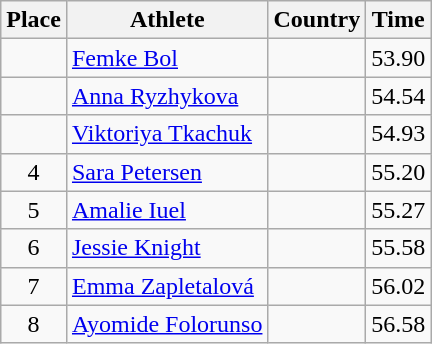<table class="wikitable mw-datatable sortable">
<tr>
<th>Place</th>
<th>Athlete</th>
<th>Country</th>
<th>Time</th>
</tr>
<tr>
<td align=center></td>
<td><a href='#'>Femke Bol</a></td>
<td></td>
<td>53.90</td>
</tr>
<tr>
<td align=center></td>
<td><a href='#'>Anna Ryzhykova</a></td>
<td></td>
<td>54.54</td>
</tr>
<tr>
<td align=center></td>
<td><a href='#'>Viktoriya Tkachuk</a></td>
<td></td>
<td>54.93 </td>
</tr>
<tr>
<td align=center>4</td>
<td><a href='#'>Sara Petersen</a></td>
<td></td>
<td>55.20</td>
</tr>
<tr>
<td align=center>5</td>
<td><a href='#'>Amalie Iuel</a></td>
<td></td>
<td>55.27</td>
</tr>
<tr>
<td align=center>6</td>
<td><a href='#'>Jessie Knight</a></td>
<td></td>
<td>55.58</td>
</tr>
<tr>
<td align=center>7</td>
<td><a href='#'>Emma Zapletalová</a></td>
<td></td>
<td>56.02</td>
</tr>
<tr>
<td align=center>8</td>
<td><a href='#'>Ayomide Folorunso</a></td>
<td></td>
<td>56.58</td>
</tr>
</table>
